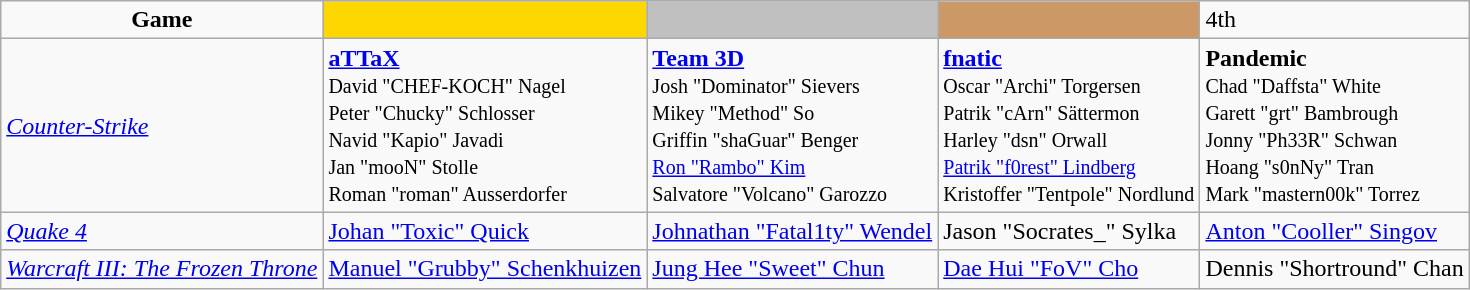<table class="wikitable" style="text-align:left">
<tr>
<td style="text-align:center"><strong>Game</strong></td>
<td style="text-align:center" bgcolor="gold"></td>
<td style="text-align:center" bgcolor="silver"></td>
<td style="text-align:center" bgcolor="CC9966"></td>
<td>4th</td>
</tr>
<tr>
<td><em><a href='#'>Counter-Strike</a></em></td>
<td> <strong><a href='#'>aTTaX</a></strong><br><small> David "CHEF-KOCH" Nagel<br> Peter "Chucky" Schlosser<br> Navid "Kapio" Javadi<br> Jan "mooN" Stolle<br> Roman "roman" Ausserdorfer</small></td>
<td> <strong><a href='#'>Team 3D</a></strong><br><small> Josh "Dominator" Sievers<br> Mikey "Method" So<br> Griffin "shaGuar" Benger<br> <a href='#'>Ron "Rambo" Kim</a><br> Salvatore "Volcano" Garozzo</small></td>
<td> <strong><a href='#'>fnatic</a></strong><br><small> Oscar "Archi" Torgersen<br> Patrik "cArn" Sättermon<br> Harley "dsn" Orwall<br> <a href='#'>Patrik "f0rest" Lindberg</a><br> Kristoffer "Tentpole" Nordlund</small></td>
<td> <strong>Pandemic</strong><br><small> Chad "Daffsta" White<br> Garett "grt" Bambrough<br> Jonny "Ph33R" Schwan<br> Hoang "s0nNy" Tran<br> Mark "mastern00k" Torrez</small></td>
</tr>
<tr>
<td><em><a href='#'>Quake 4</a></em></td>
<td> <a href='#'>Johan "Toxic" Quick</a></td>
<td> <a href='#'>Johnathan "Fatal1ty" Wendel</a></td>
<td> Jason "Socrates_" Sylka</td>
<td> <a href='#'>Anton "Cooller" Singov</a></td>
</tr>
<tr>
<td><em><a href='#'>Warcraft III: The Frozen Throne</a></em></td>
<td> <a href='#'>Manuel "Grubby" Schenkhuizen</a></td>
<td> <a href='#'>Jung Hee "Sweet" Chun</a></td>
<td> <a href='#'>Dae Hui "FoV" Cho</a></td>
<td> Dennis "Shortround" Chan</td>
</tr>
</table>
